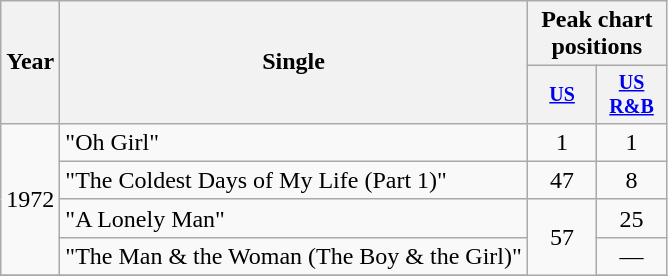<table class="wikitable" style="text-align:center;">
<tr>
<th rowspan="2">Year</th>
<th rowspan="2">Single</th>
<th colspan="2">Peak chart positions</th>
</tr>
<tr style="font-size:smaller;">
<th width="40"><a href='#'>US</a><br></th>
<th width="40"><a href='#'>US<br>R&B</a><br></th>
</tr>
<tr>
<td rowspan="4">1972</td>
<td align="left">"Oh Girl"</td>
<td>1</td>
<td>1</td>
</tr>
<tr>
<td align="left">"The Coldest Days of My Life (Part 1)"</td>
<td>47</td>
<td>8</td>
</tr>
<tr>
<td align="left">"A Lonely Man"</td>
<td rowspan="4">57</td>
<td>25</td>
</tr>
<tr>
<td align="left">"The Man & the Woman (The Boy & the Girl)"</td>
<td>—</td>
</tr>
<tr>
</tr>
</table>
